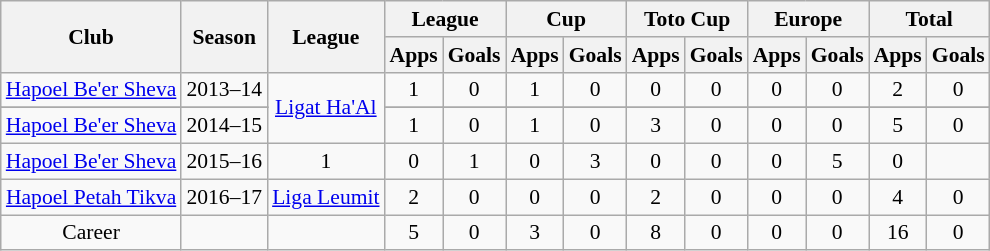<table class="wikitable" style="font-size:90%; text-align: center;">
<tr>
<th rowspan="2">Club</th>
<th rowspan="2">Season</th>
<th rowspan="2">League</th>
<th colspan="2">League</th>
<th colspan="2">Cup</th>
<th colspan="2">Toto Cup</th>
<th colspan="2">Europe</th>
<th colspan="2">Total</th>
</tr>
<tr>
<th>Apps</th>
<th>Goals</th>
<th>Apps</th>
<th>Goals</th>
<th>Apps</th>
<th>Goals</th>
<th>Apps</th>
<th>Goals</th>
<th>Apps</th>
<th>Goals</th>
</tr>
<tr |-||-||-|>
<td rowspan="1" valign="top"><a href='#'>Hapoel Be'er Sheva</a></td>
<td>2013–14</td>
<td rowspan="3"><a href='#'>Ligat Ha'Al</a></td>
<td>1</td>
<td>0</td>
<td>1</td>
<td>0</td>
<td>0</td>
<td>0</td>
<td>0</td>
<td>0</td>
<td>2</td>
<td>0</td>
</tr>
<tr>
</tr>
<tr>
<td rowspan="1" valign="top"><a href='#'>Hapoel Be'er Sheva</a></td>
<td>2014–15</td>
<td>1</td>
<td>0</td>
<td>1</td>
<td>0</td>
<td>3</td>
<td>0</td>
<td>0</td>
<td>0</td>
<td>5</td>
<td>0</td>
</tr>
<tr>
<td rowspan="1" valign="top"><a href='#'>Hapoel Be'er Sheva</a></td>
<td>2015–16</td>
<td>1</td>
<td>0</td>
<td>1</td>
<td>0</td>
<td>3</td>
<td>0</td>
<td>0</td>
<td>0</td>
<td>5</td>
<td>0</td>
</tr>
<tr>
<td rowspan="1" valign="top"><a href='#'>Hapoel Petah Tikva</a></td>
<td>2016–17</td>
<td rowspan="1"><a href='#'>Liga Leumit</a></td>
<td>2</td>
<td>0</td>
<td>0</td>
<td>0</td>
<td>2</td>
<td>0</td>
<td>0</td>
<td>0</td>
<td>4</td>
<td>0</td>
</tr>
<tr>
<td rowspan="1" valign="top">Career</td>
<td rowspan="1"></td>
<td></td>
<td>5</td>
<td>0</td>
<td>3</td>
<td>0</td>
<td>8</td>
<td>0</td>
<td>0</td>
<td>0</td>
<td>16</td>
<td>0</td>
</tr>
</table>
